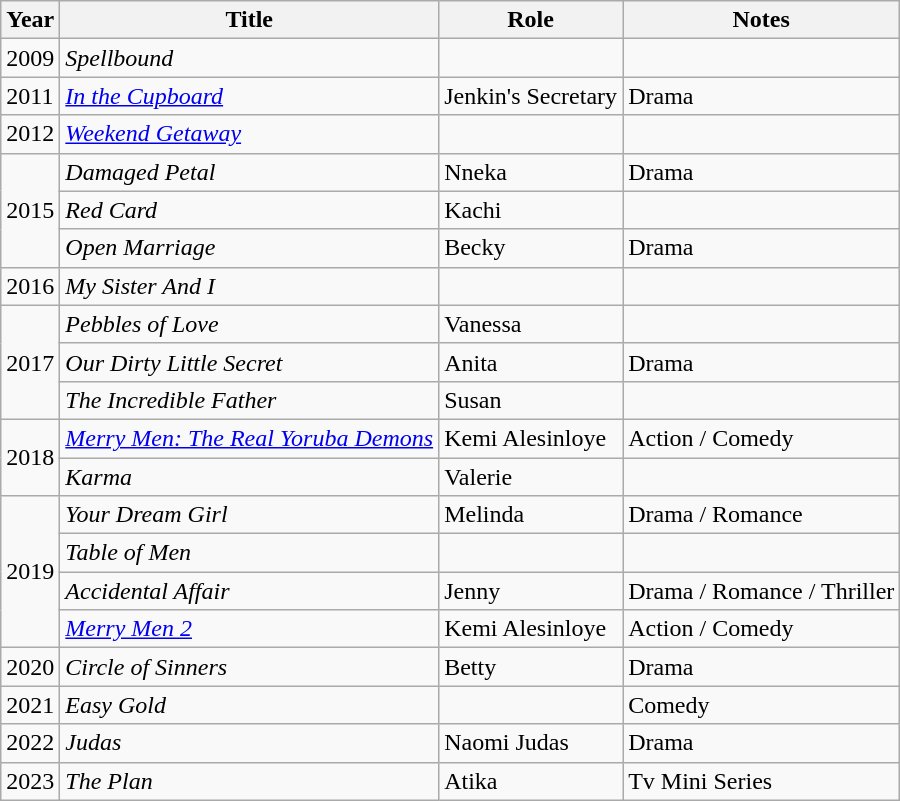<table class="wikitable sortable">
<tr>
<th>Year</th>
<th>Title</th>
<th>Role</th>
<th class="unsortable">Notes</th>
</tr>
<tr>
<td>2009</td>
<td><em>Spellbound</em></td>
<td></td>
<td></td>
</tr>
<tr>
<td>2011</td>
<td><em><a href='#'>In the Cupboard</a></em></td>
<td>Jenkin's Secretary</td>
<td>Drama</td>
</tr>
<tr>
<td>2012</td>
<td><em><a href='#'>Weekend Getaway</a></em></td>
<td></td>
<td></td>
</tr>
<tr>
<td rowspan="3">2015</td>
<td><em>Damaged Petal</em></td>
<td>Nneka</td>
<td>Drama</td>
</tr>
<tr>
<td><em>Red Card</em></td>
<td>Kachi</td>
<td></td>
</tr>
<tr>
<td><em>Open Marriage</em></td>
<td>Becky</td>
<td>Drama</td>
</tr>
<tr>
<td>2016</td>
<td><em>My Sister And I</em></td>
<td></td>
<td></td>
</tr>
<tr>
<td rowspan="3">2017</td>
<td><em>Pebbles of Love</em></td>
<td>Vanessa</td>
<td></td>
</tr>
<tr>
<td><em>Our Dirty Little Secret</em></td>
<td>Anita</td>
<td>Drama</td>
</tr>
<tr>
<td><em>The Incredible Father</em></td>
<td>Susan</td>
<td></td>
</tr>
<tr>
<td rowspan="2">2018</td>
<td><em><a href='#'>Merry Men: The Real Yoruba Demons</a></em></td>
<td>Kemi Alesinloye</td>
<td>Action / Comedy</td>
</tr>
<tr>
<td><em>Karma</em></td>
<td>Valerie</td>
<td></td>
</tr>
<tr>
<td rowspan="4">2019</td>
<td><em>Your Dream Girl</em></td>
<td>Melinda</td>
<td>Drama / Romance</td>
</tr>
<tr>
<td><em>Table of Men</em></td>
<td></td>
<td></td>
</tr>
<tr>
<td><em>Accidental Affair</em></td>
<td>Jenny</td>
<td>Drama / Romance / Thriller</td>
</tr>
<tr>
<td><a href='#'><em>Merry Men 2</em></a></td>
<td>Kemi Alesinloye</td>
<td>Action / Comedy</td>
</tr>
<tr>
<td>2020</td>
<td><em>Circle of Sinners</em></td>
<td>Betty</td>
<td>Drama</td>
</tr>
<tr>
<td>2021</td>
<td><em>Easy Gold</em></td>
<td></td>
<td>Comedy</td>
</tr>
<tr>
<td>2022</td>
<td><em>Judas</em></td>
<td>Naomi Judas</td>
<td>Drama</td>
</tr>
<tr>
<td>2023</td>
<td><em>The Plan</em></td>
<td>Atika</td>
<td>Tv Mini Series</td>
</tr>
</table>
